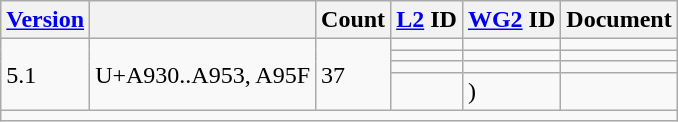<table class="wikitable sticky-header">
<tr>
<th><a href='#'>Version</a></th>
<th></th>
<th>Count</th>
<th><a href='#'>L2</a> ID</th>
<th><a href='#'>WG2</a> ID</th>
<th>Document</th>
</tr>
<tr>
<td rowspan="4">5.1</td>
<td rowspan="4">U+A930..A953, A95F</td>
<td rowspan="4">37</td>
<td></td>
<td></td>
<td></td>
</tr>
<tr>
<td></td>
<td></td>
<td></td>
</tr>
<tr>
<td></td>
<td></td>
<td></td>
</tr>
<tr>
<td></td>
<td> )</td>
<td></td>
</tr>
<tr class="sortbottom">
<td colspan="6"></td>
</tr>
</table>
